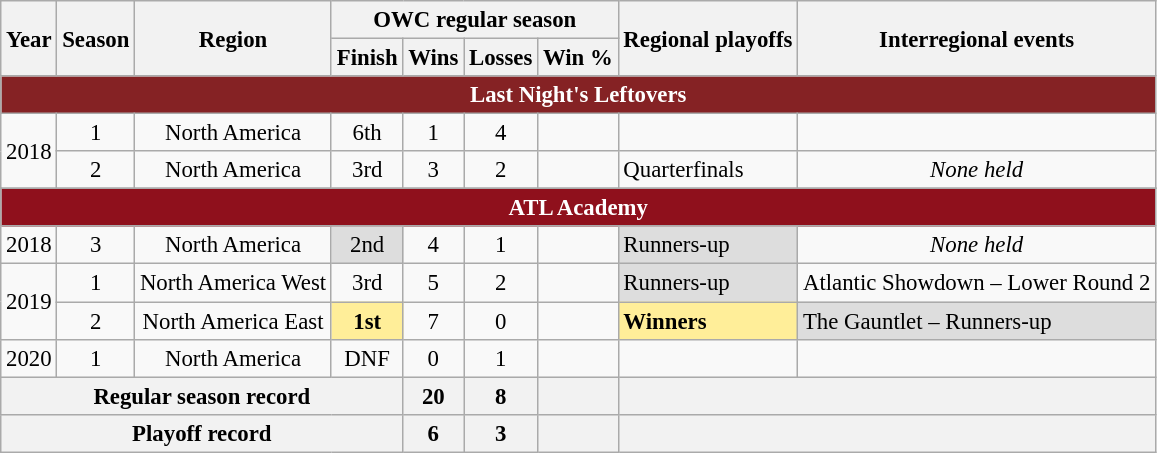<table class="wikitable" style="text-align:center; font-size:95%">
<tr>
<th rowspan="2">Year</th>
<th rowspan="2">Season</th>
<th rowspan="2">Region</th>
<th colspan="4">OWC regular season</th>
<th rowspan="2">Regional playoffs</th>
<th rowspan="2">Interregional events</th>
</tr>
<tr>
<th>Finish</th>
<th>Wins</th>
<th>Losses</th>
<th>Win %</th>
</tr>
<tr>
<th colspan="9" style="background:#852224; color:#FFFFFF;">Last Night's Leftovers</th>
</tr>
<tr>
<td rowspan= "2">2018</td>
<td>1</td>
<td>North America</td>
<td>6th</td>
<td>1</td>
<td>4</td>
<td></td>
<td style="text-align:left;"></td>
<td></td>
</tr>
<tr>
<td>2</td>
<td>North America</td>
<td>3rd</td>
<td>3</td>
<td>2</td>
<td></td>
<td style="text-align:left;">Quarterfinals</td>
<td><em>None held</em></td>
</tr>
<tr>
</tr>
<tr>
<th colspan="9" style="background:#8F101C; color:#FFFFFF;">ATL Academy</th>
</tr>
<tr>
<td>2018</td>
<td>3</td>
<td>North America</td>
<td bgcolor="#DDD">2nd</td>
<td>4</td>
<td>1</td>
<td></td>
<td bgcolor="#DDD" style="text-align:left;">Runners-up</td>
<td><em>None held</em></td>
</tr>
<tr>
<td rowspan="2">2019</td>
<td>1</td>
<td>North America West</td>
<td>3rd</td>
<td>5</td>
<td>2</td>
<td></td>
<td bgcolor="#DDD" style="text-align:left;">Runners-up</td>
<td style="text-align:left;">Atlantic Showdown – Lower Round 2</td>
</tr>
<tr>
<td>2</td>
<td>North America East</td>
<td bgcolor="#FFEE99"><strong>1st</strong></td>
<td>7</td>
<td>0</td>
<td></td>
<td bgcolor="#FFEE99" style="text-align:left;"><strong>Winners</strong></td>
<td bgcolor="#DDD" style="text-align:left;">The Gauntlet – Runners-up</td>
</tr>
<tr>
<td>2020</td>
<td>1</td>
<td>North America</td>
<td>DNF</td>
<td>0</td>
<td>1</td>
<td></td>
<td></td>
<td></td>
</tr>
<tr>
<th colspan="4">Regular season record</th>
<th>20</th>
<th>8</th>
<th></th>
<th colspan="3"></th>
</tr>
<tr>
<th colspan="4">Playoff record</th>
<th>6</th>
<th>3</th>
<th></th>
<th colspan="3"></th>
</tr>
</table>
